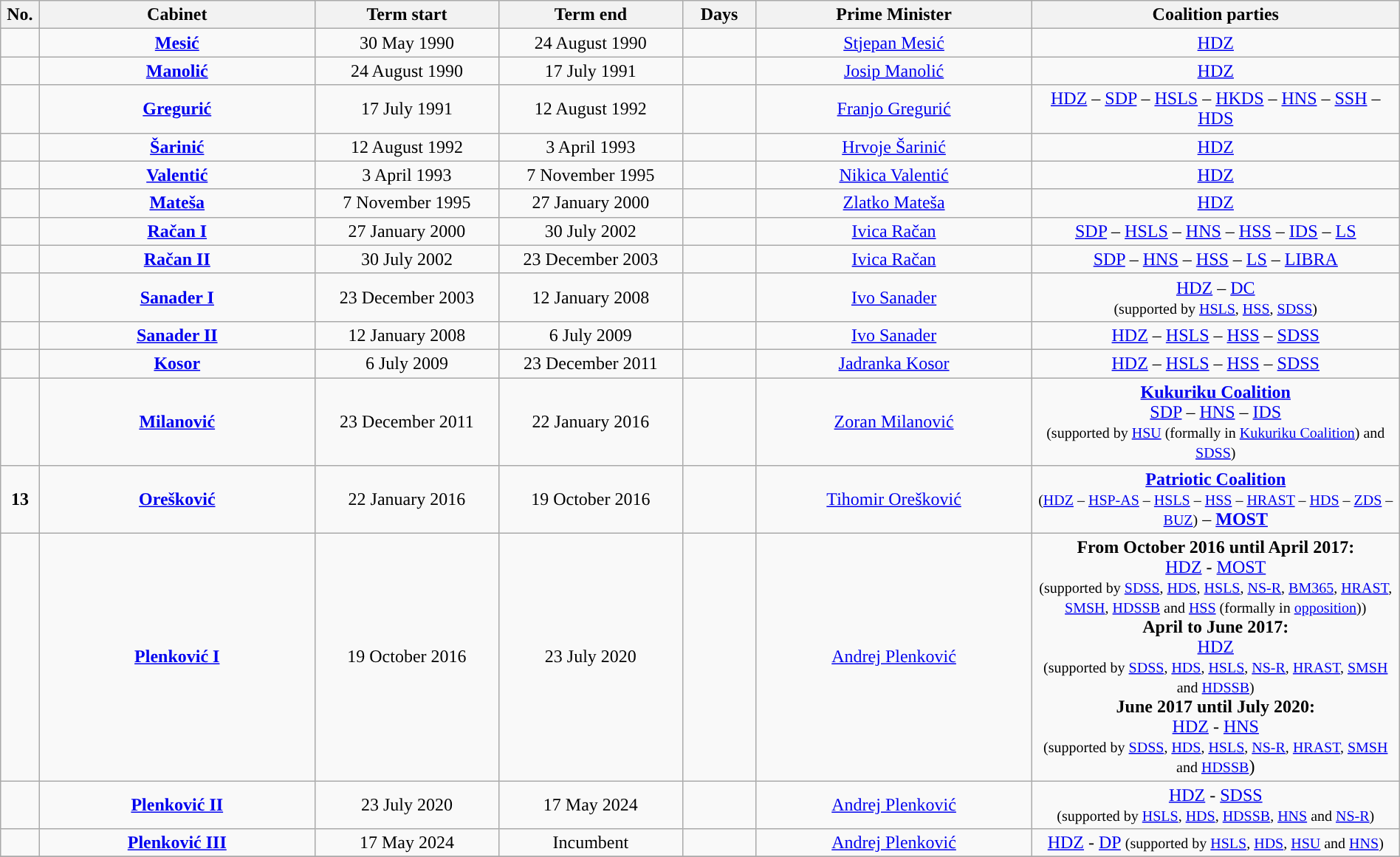<table class="wikitable" style="text-align:center" width="100%">
<tr>
<th width=1%>No.</th>
<th width=15%>Cabinet</th>
<th width=10%>Term start</th>
<th width=10%>Term end</th>
<th width=4%>Days</th>
<th width=15%>Prime Minister</th>
<th width=20%>Coalition parties</th>
</tr>
<tr>
<td width=5px style="background-color: "></td>
<td><a href='#'><strong>Mesić</strong></a></td>
<td>30 May 1990</td>
<td>24 August 1990</td>
<td></td>
<td><a href='#'>Stjepan Mesić</a></td>
<td><a href='#'>HDZ</a></td>
</tr>
<tr>
<td width=5px style="background-color: "></td>
<td><a href='#'><strong>Manolić</strong></a></td>
<td>24 August 1990</td>
<td>17 July 1991</td>
<td></td>
<td><a href='#'>Josip Manolić</a></td>
<td><a href='#'>HDZ</a></td>
</tr>
<tr>
<td width=5px style="background-color: "></td>
<td><a href='#'><strong>Gregurić</strong></a></td>
<td>17 July 1991</td>
<td>12 August 1992</td>
<td></td>
<td><a href='#'>Franjo Gregurić</a></td>
<td><a href='#'>HDZ</a> – <a href='#'>SDP</a> – <a href='#'>HSLS</a> – <a href='#'>HKDS</a> – <a href='#'>HNS</a> – <a href='#'>SSH</a> – <a href='#'>HDS</a></td>
</tr>
<tr>
<td width=5px style="background-color: "></td>
<td><a href='#'><strong>Šarinić</strong></a></td>
<td>12 August 1992</td>
<td>3 April 1993</td>
<td></td>
<td><a href='#'>Hrvoje Šarinić</a></td>
<td><a href='#'>HDZ</a></td>
</tr>
<tr>
<td width=5px style="background-color: "></td>
<td><a href='#'><strong>Valentić</strong></a></td>
<td>3 April 1993</td>
<td>7 November 1995</td>
<td></td>
<td><a href='#'>Nikica Valentić</a></td>
<td><a href='#'>HDZ</a></td>
</tr>
<tr>
<td width=5px style="background-color: "></td>
<td><a href='#'><strong>Mateša</strong></a></td>
<td>7 November 1995</td>
<td>27 January 2000</td>
<td></td>
<td><a href='#'>Zlatko Mateša</a></td>
<td><a href='#'>HDZ</a></td>
</tr>
<tr>
<td width=5px style="background-color: "></td>
<td><a href='#'><strong>Račan I</strong></a></td>
<td>27 January 2000</td>
<td>30 July 2002</td>
<td></td>
<td><a href='#'>Ivica Račan</a></td>
<td><a href='#'>SDP</a> – <a href='#'>HSLS</a> – <a href='#'>HNS</a> – <a href='#'>HSS</a> – <a href='#'>IDS</a> – <a href='#'>LS</a></td>
</tr>
<tr>
<td width=5px style="background-color: "></td>
<td><a href='#'><strong>Račan II</strong></a></td>
<td>30 July 2002</td>
<td>23 December 2003</td>
<td></td>
<td><a href='#'>Ivica Račan</a></td>
<td><a href='#'>SDP</a> – <a href='#'>HNS</a> – <a href='#'>HSS</a> – <a href='#'>LS</a> – <a href='#'>LIBRA</a></td>
</tr>
<tr>
<td width=5px style="background-color: "></td>
<td><a href='#'><strong>Sanader I</strong></a></td>
<td>23 December 2003</td>
<td>12 January 2008</td>
<td></td>
<td><a href='#'>Ivo Sanader</a></td>
<td><a href='#'>HDZ</a> – <a href='#'>DC</a><br><small>(supported by <a href='#'>HSLS</a>, <a href='#'>HSS</a>, <a href='#'>SDSS</a>)</small></td>
</tr>
<tr>
<td width=5px style="background-color: "></td>
<td><a href='#'><strong>Sanader II</strong></a></td>
<td>12 January 2008</td>
<td>6 July 2009</td>
<td></td>
<td><a href='#'>Ivo Sanader</a></td>
<td><a href='#'>HDZ</a> – <a href='#'>HSLS</a> – <a href='#'>HSS</a> – <a href='#'>SDSS</a></td>
</tr>
<tr>
<td width=5px style="background-color: "></td>
<td><a href='#'><strong>Kosor</strong></a></td>
<td>6 July 2009</td>
<td>23 December 2011</td>
<td></td>
<td><a href='#'>Jadranka Kosor</a></td>
<td><a href='#'>HDZ</a> – <a href='#'>HSLS</a> – <a href='#'>HSS</a> – <a href='#'>SDSS</a></td>
</tr>
<tr>
<td width=5px style="background-color: "></td>
<td><a href='#'><strong>Milanović</strong></a></td>
<td>23 December 2011</td>
<td>22 January 2016</td>
<td></td>
<td><a href='#'>Zoran Milanović</a></td>
<td><a href='#'><strong>Kukuriku Coalition</strong></a> <br><a href='#'>SDP</a> – <a href='#'>HNS</a> – <a href='#'>IDS</a><br><small>(supported by <a href='#'>HSU</a> (formally in <a href='#'>Kukuriku Coalition</a>) and <a href='#'>SDSS</a>)</small></td>
</tr>
<tr>
<td width=5px style="background-color: "><strong>13</strong></td>
<td><a href='#'><strong>Orešković</strong></a></td>
<td>22 January 2016</td>
<td>19 October 2016</td>
<td></td>
<td><a href='#'>Tihomir Orešković</a></td>
<td><strong><a href='#'>Patriotic Coalition</a></strong><br><small>(<a href='#'>HDZ</a> – <a href='#'>HSP-AS</a> – <a href='#'>HSLS</a> – <a href='#'>HSS</a> – <a href='#'>HRAST</a> – <a href='#'>HDS</a> – <a href='#'>ZDS</a> – <a href='#'>BUZ</a>)</small> – <strong><a href='#'>MOST</a></strong></td>
</tr>
<tr>
<td width=5px style="background-color: "></td>
<td><a href='#'><strong>Plenković I</strong></a></td>
<td>19 October 2016</td>
<td>23 July 2020</td>
<td></td>
<td><a href='#'>Andrej Plenković</a></td>
<td><strong>From October 2016 until April 2017:</strong><br><a href='#'>HDZ</a> - <a href='#'>MOST</a><br><small>(supported by <a href='#'>SDSS</a>, <a href='#'>HDS</a>, <a href='#'>HSLS</a>, <a href='#'>NS-R</a>, <a href='#'>BM365</a>, <a href='#'>HRAST</a>, <a href='#'>SMSH</a>, <a href='#'>HDSSB</a> and <a href='#'>HSS</a> (formally in <a href='#'>opposition</a>))</small><br><strong>April to June 2017:</strong><br><a href='#'>HDZ</a><br><small>(supported by <a href='#'>SDSS</a>, <a href='#'>HDS</a>, <a href='#'>HSLS</a>, <a href='#'>NS-R</a>, <a href='#'>HRAST</a>, <a href='#'>SMSH</a> and <a href='#'>HDSSB</a>)</small><br><strong>June 2017 until July 2020:</strong><br><a href='#'>HDZ</a> - <a href='#'>HNS</a><br><small>(supported by <a href='#'>SDSS</a>, <a href='#'>HDS</a>, <a href='#'>HSLS</a>, <a href='#'>NS-R</a>, <a href='#'>HRAST</a>, <a href='#'>SMSH</a> and <a href='#'>HDSSB</a></small>)</td>
</tr>
<tr>
<td width=5px style="background-color: "></td>
<td><a href='#'><strong>Plenković II</strong></a></td>
<td>23 July 2020</td>
<td>17 May 2024</td>
<td></td>
<td><a href='#'>Andrej Plenković</a></td>
<td><a href='#'>HDZ</a> - <a href='#'>SDSS</a><br><small>(supported by <a href='#'>HSLS</a>, <a href='#'>HDS</a>, <a href='#'>HDSSB</a>, <a href='#'>HNS</a> and <a href='#'>NS-R</a>)</small></td>
</tr>
<tr>
<td width=5px style="background-color: "></td>
<td><a href='#'><strong>Plenković III</strong></a></td>
<td>17 May 2024</td>
<td>Incumbent</td>
<td></td>
<td><a href='#'>Andrej Plenković</a></td>
<td><a href='#'>HDZ</a> - <a href='#'>DP</a> <small>(supported by <a href='#'>HSLS</a>, <a href='#'>HDS</a>, <a href='#'>HSU</a> and <a href='#'>HNS</a>)</small></td>
</tr>
<tr>
</tr>
</table>
